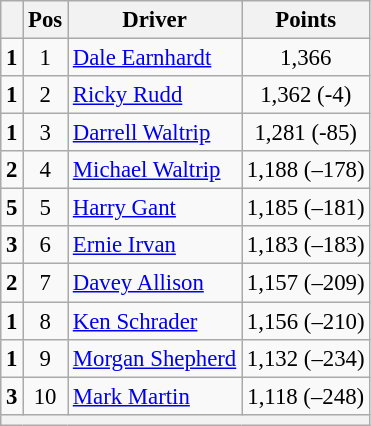<table class="wikitable" style="font-size: 95%;">
<tr>
<th></th>
<th>Pos</th>
<th>Driver</th>
<th>Points</th>
</tr>
<tr>
<td align="left">  <strong>1</strong></td>
<td style="text-align:center;">1</td>
<td><a href='#'>Dale Earnhardt</a></td>
<td style="text-align:center;">1,366</td>
</tr>
<tr>
<td align="left">  <strong>1</strong></td>
<td style="text-align:center;">2</td>
<td><a href='#'>Ricky Rudd</a></td>
<td style="text-align:center;">1,362 (-4)</td>
</tr>
<tr>
<td align="left">  <strong>1</strong></td>
<td style="text-align:center;">3</td>
<td><a href='#'>Darrell Waltrip</a></td>
<td style="text-align:center;">1,281 (-85)</td>
</tr>
<tr>
<td align="left">  <strong>2</strong></td>
<td style="text-align:center;">4</td>
<td><a href='#'>Michael Waltrip</a></td>
<td style="text-align:center;">1,188 (–178)</td>
</tr>
<tr>
<td align="left">  <strong>5</strong></td>
<td style="text-align:center;">5</td>
<td><a href='#'>Harry Gant</a></td>
<td style="text-align:center;">1,185 (–181)</td>
</tr>
<tr>
<td align="left">  <strong>3</strong></td>
<td style="text-align:center;">6</td>
<td><a href='#'>Ernie Irvan</a></td>
<td style="text-align:center;">1,183 (–183)</td>
</tr>
<tr>
<td align="left">  <strong>2</strong></td>
<td style="text-align:center;">7</td>
<td><a href='#'>Davey Allison</a></td>
<td style="text-align:center;">1,157 (–209)</td>
</tr>
<tr>
<td align="left">  <strong>1</strong></td>
<td style="text-align:center;">8</td>
<td><a href='#'>Ken Schrader</a></td>
<td style="text-align:center;">1,156 (–210)</td>
</tr>
<tr>
<td align="left">  <strong>1</strong></td>
<td style="text-align:center;">9</td>
<td><a href='#'>Morgan Shepherd</a></td>
<td style="text-align:center;">1,132 (–234)</td>
</tr>
<tr>
<td align="left">  <strong>3</strong></td>
<td style="text-align:center;">10</td>
<td><a href='#'>Mark Martin</a></td>
<td style="text-align:center;">1,118 (–248)</td>
</tr>
<tr class="sortbottom">
<th colspan="9"></th>
</tr>
</table>
